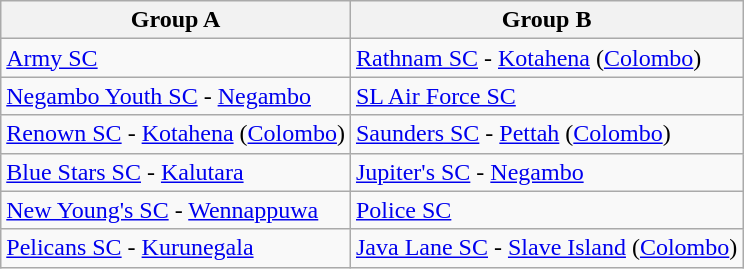<table class="wikitable">
<tr>
<th>Group A</th>
<th>Group B</th>
</tr>
<tr>
<td><a href='#'>Army SC</a></td>
<td><a href='#'>Rathnam SC</a> - <a href='#'>Kotahena</a> (<a href='#'>Colombo</a>)</td>
</tr>
<tr>
<td><a href='#'>Negambo Youth SC</a> - <a href='#'>Negambo</a></td>
<td><a href='#'>SL Air Force SC</a></td>
</tr>
<tr>
<td><a href='#'>Renown SC</a> - <a href='#'>Kotahena</a> (<a href='#'>Colombo</a>)</td>
<td><a href='#'>Saunders SC</a> - <a href='#'>Pettah</a> (<a href='#'>Colombo</a>)</td>
</tr>
<tr>
<td><a href='#'>Blue Stars SC</a> - <a href='#'>Kalutara</a></td>
<td><a href='#'>Jupiter's SC</a> - <a href='#'>Negambo</a></td>
</tr>
<tr>
<td><a href='#'>New Young's SC</a> - <a href='#'>Wennappuwa</a></td>
<td><a href='#'>Police SC</a></td>
</tr>
<tr>
<td><a href='#'>Pelicans SC</a> - <a href='#'>Kurunegala</a></td>
<td><a href='#'>Java Lane SC</a> - <a href='#'>Slave Island</a> (<a href='#'>Colombo</a>)</td>
</tr>
</table>
